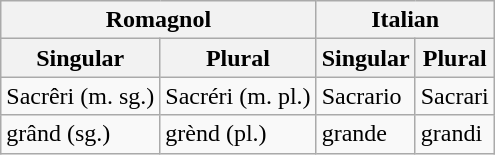<table class="wikitable">
<tr>
<th colspan="2">Romagnol</th>
<th colspan="2">Italian</th>
</tr>
<tr>
<th><strong>Singular</strong></th>
<th><strong>Plural</strong></th>
<th><strong>Singular</strong></th>
<th><strong>Plural</strong></th>
</tr>
<tr>
<td>Sacrêri (m. sg.)</td>
<td>Sacréri (m. pl.)</td>
<td>Sacrario</td>
<td>Sacrari</td>
</tr>
<tr>
<td>grând (sg.)</td>
<td>grènd (pl.)</td>
<td>grande</td>
<td>grandi</td>
</tr>
</table>
